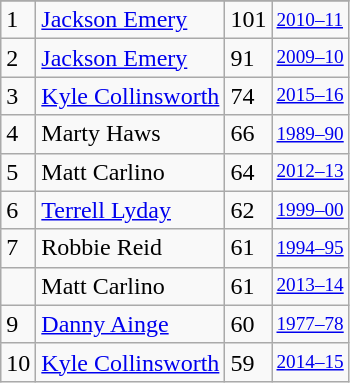<table class="wikitable">
<tr>
</tr>
<tr>
<td>1</td>
<td><a href='#'>Jackson Emery</a></td>
<td>101</td>
<td style="font-size:80%;"><a href='#'>2010–11</a></td>
</tr>
<tr>
<td>2</td>
<td><a href='#'>Jackson Emery</a></td>
<td>91</td>
<td style="font-size:80%;"><a href='#'>2009–10</a></td>
</tr>
<tr>
<td>3</td>
<td><a href='#'>Kyle Collinsworth</a></td>
<td>74</td>
<td style="font-size:80%;"><a href='#'>2015–16</a></td>
</tr>
<tr>
<td>4</td>
<td>Marty Haws</td>
<td>66</td>
<td style="font-size:80%;"><a href='#'>1989–90</a></td>
</tr>
<tr>
<td>5</td>
<td>Matt Carlino</td>
<td>64</td>
<td style="font-size:80%;"><a href='#'>2012–13</a></td>
</tr>
<tr>
<td>6</td>
<td><a href='#'>Terrell Lyday</a></td>
<td>62</td>
<td style="font-size:80%;"><a href='#'>1999–00</a></td>
</tr>
<tr>
<td>7</td>
<td>Robbie Reid</td>
<td>61</td>
<td style="font-size:80%;"><a href='#'>1994–95</a></td>
</tr>
<tr>
<td></td>
<td>Matt Carlino</td>
<td>61</td>
<td style="font-size:80%;"><a href='#'>2013–14</a></td>
</tr>
<tr>
<td>9</td>
<td><a href='#'>Danny Ainge</a></td>
<td>60</td>
<td style="font-size:80%;"><a href='#'>1977–78</a></td>
</tr>
<tr>
<td>10</td>
<td><a href='#'>Kyle Collinsworth</a></td>
<td>59</td>
<td style="font-size:80%;"><a href='#'>2014–15</a></td>
</tr>
</table>
